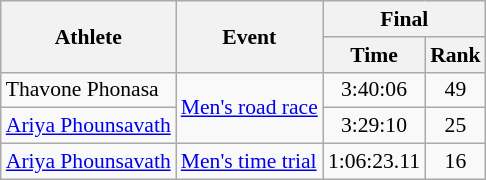<table class=wikitable style=font-size:90%;text-align:center>
<tr>
<th rowspan="2">Athlete</th>
<th rowspan="2">Event</th>
<th colspan=2>Final</th>
</tr>
<tr>
<th>Time</th>
<th>Rank</th>
</tr>
<tr>
<td align=left>Thavone Phonasa</td>
<td align=left rowspan=2><a href='#'>Men's road race</a></td>
<td>3:40:06</td>
<td>49</td>
</tr>
<tr>
<td align=left><a href='#'>Ariya Phounsavath</a></td>
<td>3:29:10</td>
<td>25</td>
</tr>
<tr>
<td align=left><a href='#'>Ariya Phounsavath</a></td>
<td align=left><a href='#'>Men's time trial</a></td>
<td>1:06:23.11</td>
<td>16</td>
</tr>
</table>
